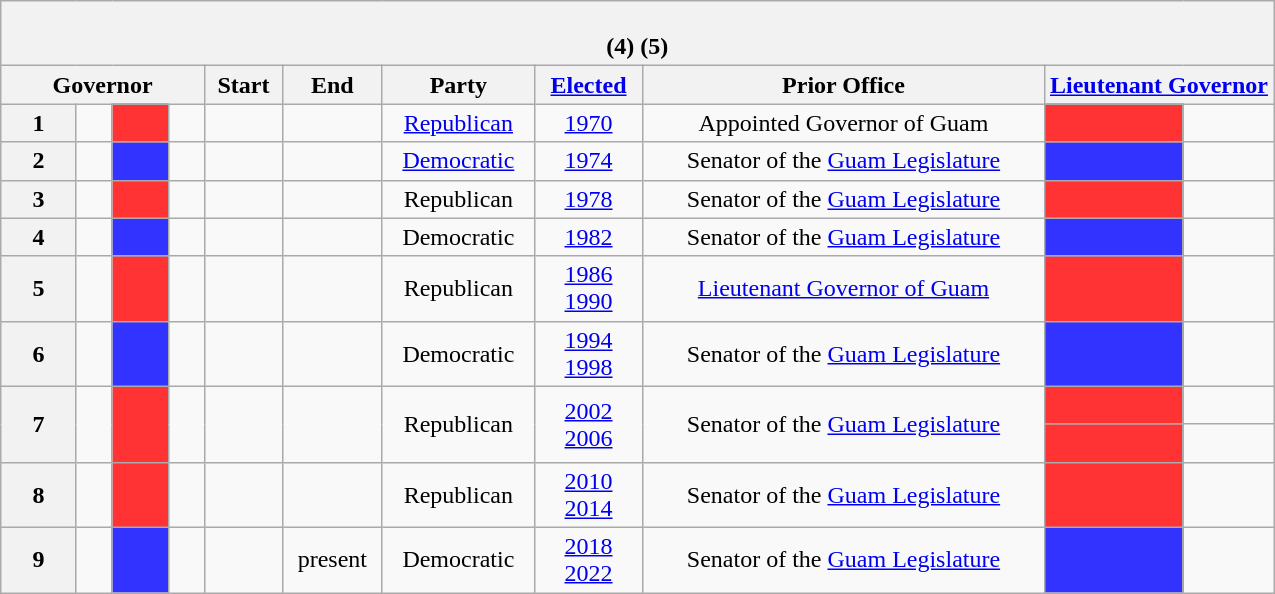<table class="wikitable" style="text-align: center;">
<tr>
<th colspan=11><br> (4)

 (5)</th>
</tr>
<tr>
<th colspan=4 style="width: 16%;">Governor</th>
<th>Start</th>
<th>End</th>
<th>Party</th>
<th><a href='#'>Elected</a></th>
<th>Prior Office</th>
<th colspan="2" style="width: 18%;"><a href='#'>Lieutenant Governor</a></th>
</tr>
<tr>
<th>1</th>
<td></td>
<td style="background:#FF3333;"> </td>
<td><strong></strong><br></td>
<td></td>
<td><br></td>
<td><a href='#'>Republican</a></td>
<td><a href='#'>1970</a></td>
<td>Appointed Governor of Guam</td>
<td style="background:#FF3333;"> </td>
<td></td>
</tr>
<tr>
<th>2</th>
<td></td>
<td style="background:#3333FF;"> </td>
<td><strong></strong><br></td>
<td></td>
<td><br></td>
<td><a href='#'>Democratic</a></td>
<td><a href='#'>1974</a></td>
<td>Senator of the <a href='#'>Guam Legislature</a></td>
<td style="background:#3333FF;"> </td>
<td></td>
</tr>
<tr>
<th>3</th>
<td></td>
<td style="background:#FF3333;"> </td>
<td><strong></strong><br></td>
<td></td>
<td><br></td>
<td>Republican</td>
<td><a href='#'>1978</a></td>
<td>Senator of the <a href='#'>Guam Legislature</a></td>
<td style="background:#FF3333;"> </td>
<td></td>
</tr>
<tr>
<th>4</th>
<td></td>
<td style="background:#3333FF;"> </td>
<td><strong></strong><br></td>
<td></td>
<td><br></td>
<td>Democratic</td>
<td><a href='#'>1982</a></td>
<td>Senator of the <a href='#'>Guam Legislature</a></td>
<td style="background:#3333FF;"> </td>
<td></td>
</tr>
<tr>
<th>5</th>
<td></td>
<td style="background:#FF3333;"> </td>
<td><strong></strong><br></td>
<td></td>
<td><br></td>
<td>Republican</td>
<td><a href='#'>1986</a><br><a href='#'>1990</a></td>
<td><a href='#'>Lieutenant Governor of Guam</a></td>
<td style="background:#FF3333;"> </td>
<td></td>
</tr>
<tr>
<th>6</th>
<td></td>
<td style="background:#3333FF;"> </td>
<td><strong></strong><br></td>
<td></td>
<td><br></td>
<td>Democratic</td>
<td><a href='#'>1994</a><br><a href='#'>1998</a></td>
<td>Senator of the <a href='#'>Guam Legislature</a></td>
<td style="background:#3333FF;"> </td>
<td></td>
</tr>
<tr>
<th rowspan=2>7</th>
<td rowspan=2></td>
<td rowspan=2 style="background:#FF3333;"> </td>
<td rowspan=2><strong></strong><br></td>
<td rowspan=2></td>
<td rowspan=2><br></td>
<td rowspan=2>Republican</td>
<td rowspan=2><a href='#'>2002</a><br><a href='#'>2006</a></td>
<td rowspan=2>Senator of the <a href='#'>Guam Legislature</a></td>
<td style="background:#FF3333;"> </td>
<td></td>
</tr>
<tr>
<td style="background:#FF3333;"> </td>
<td></td>
</tr>
<tr>
<th>8</th>
<td></td>
<td style="background:#FF3333;"> </td>
<td><strong></strong><br></td>
<td></td>
<td><br></td>
<td>Republican</td>
<td><a href='#'>2010</a><br><a href='#'>2014</a></td>
<td>Senator of the <a href='#'>Guam Legislature</a></td>
<td style="background:#FF3333;"> </td>
<td></td>
</tr>
<tr>
<th>9</th>
<td></td>
<td style="background:#3333FF;"> </td>
<td><strong></strong><br></td>
<td></td>
<td>present</td>
<td>Democratic</td>
<td><a href='#'>2018</a><br><a href='#'>2022</a></td>
<td>Senator of the <a href='#'>Guam Legislature</a></td>
<td style="background:#3333FF;"> </td>
<td></td>
</tr>
</table>
